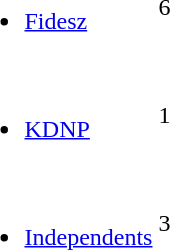<table>
<tr>
<td><br><ul><li><a href='#'>Fidesz</a></li></ul></td>
<td><div>6</div></td>
</tr>
<tr>
<td><br><ul><li><a href='#'>KDNP</a></li></ul></td>
<td><div>1</div></td>
</tr>
<tr>
<td><br><ul><li><a href='#'>Independents</a></li></ul></td>
<td><div>3</div></td>
</tr>
</table>
